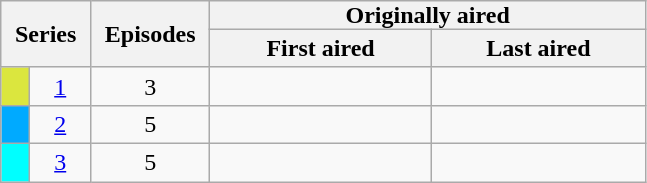<table class="wikitable plainrowheaders" style="text-align:center;">
<tr>
<th scope="col" style="padding: 0px 9px" rowspan="2" colspan="2">Series</th>
<th scope="col" style="padding: 0px 9px" rowspan="2">Episodes</th>
<th scope="col" style="padding: 0px 90px" colspan="2">Originally aired</th>
</tr>
<tr>
<th scope="col">First aired</th>
<th scope="col">Last aired</th>
</tr>
<tr>
<td scope="row" style="background:#dbe63e; color:#100;"></td>
<td><a href='#'>1</a></td>
<td>3</td>
<td></td>
<td></td>
</tr>
<tr>
<td scope="row" style="background:#00aaff; color:#100;"></td>
<td><a href='#'>2</a></td>
<td>5</td>
<td></td>
<td></td>
</tr>
<tr>
<td scope="row" style="background:#00ffff; color:#100;"></td>
<td><a href='#'>3</a></td>
<td>5</td>
<td></td>
<td></td>
</tr>
</table>
